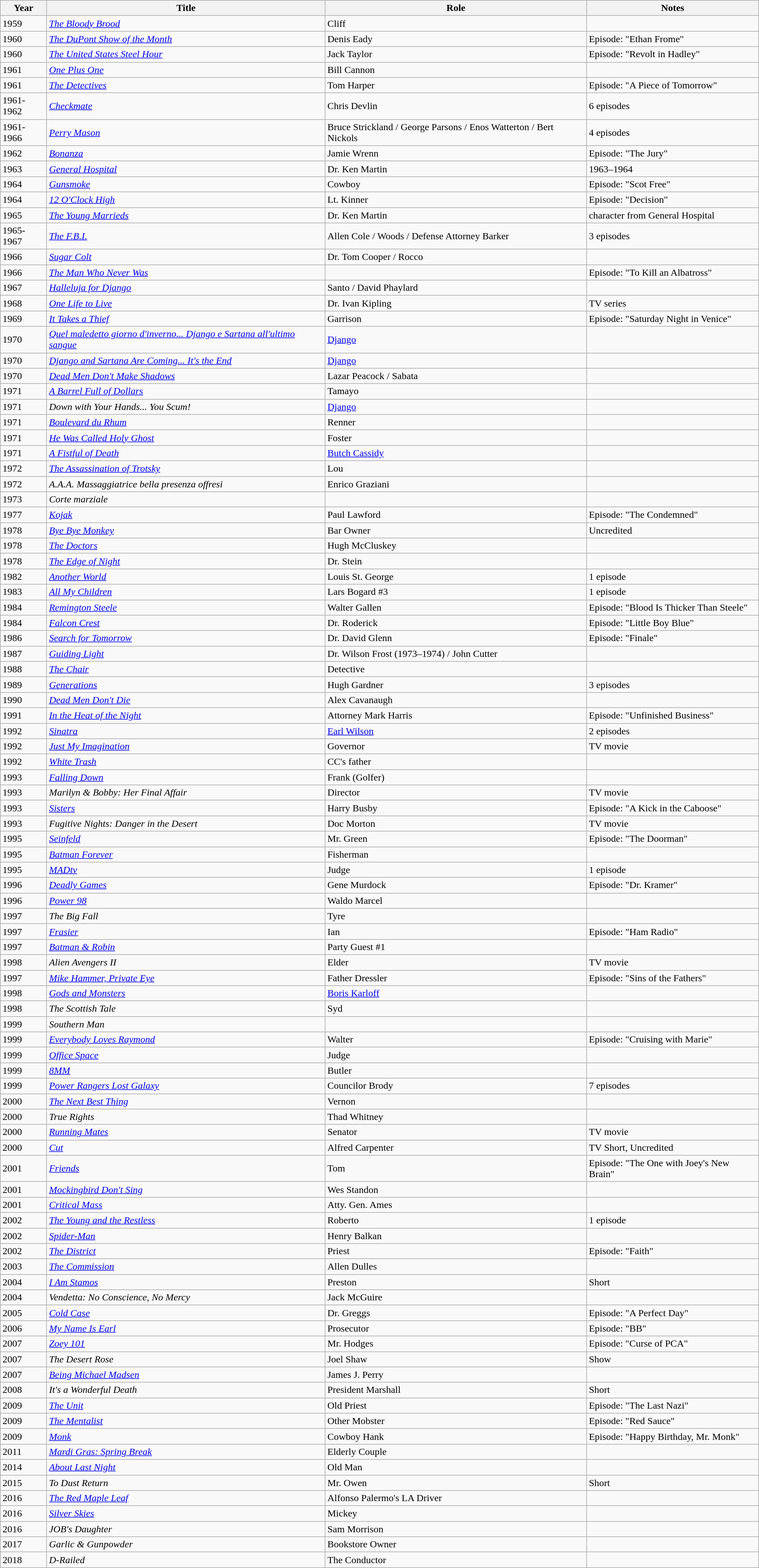<table class="wikitable">
<tr>
<th>Year</th>
<th>Title</th>
<th>Role</th>
<th>Notes</th>
</tr>
<tr>
<td>1959</td>
<td><em><a href='#'>The Bloody Brood</a></em></td>
<td>Cliff</td>
<td></td>
</tr>
<tr>
<td>1960</td>
<td><em><a href='#'>The DuPont Show of the Month</a></em></td>
<td>Denis Eady</td>
<td>Episode: "Ethan Frome"</td>
</tr>
<tr>
<td>1960</td>
<td><em><a href='#'>The United States Steel Hour</a></em></td>
<td>Jack Taylor</td>
<td>Episode: "Revolt in Hadley"</td>
</tr>
<tr>
<td>1961</td>
<td><em><a href='#'>One Plus One</a></em></td>
<td>Bill Cannon</td>
<td></td>
</tr>
<tr>
<td>1961</td>
<td><em><a href='#'>The Detectives</a></em></td>
<td>Tom Harper</td>
<td>Episode: "A Piece of Tomorrow"</td>
</tr>
<tr>
<td>1961-1962</td>
<td><em><a href='#'>Checkmate</a></em></td>
<td>Chris Devlin</td>
<td>6 episodes</td>
</tr>
<tr>
<td>1961-1966</td>
<td><em><a href='#'>Perry Mason</a></em></td>
<td>Bruce Strickland / George Parsons / Enos Watterton / Bert Nickols</td>
<td>4 episodes</td>
</tr>
<tr>
<td>1962</td>
<td><em><a href='#'>Bonanza</a></em></td>
<td>Jamie Wrenn</td>
<td>Episode: "The Jury"</td>
</tr>
<tr>
<td>1963</td>
<td><em><a href='#'>General Hospital</a></em></td>
<td>Dr. Ken Martin</td>
<td>1963–1964</td>
</tr>
<tr>
<td>1964</td>
<td><em><a href='#'>Gunsmoke</a></em></td>
<td>Cowboy</td>
<td>Episode: "Scot Free"</td>
</tr>
<tr>
<td>1964</td>
<td><em><a href='#'>12 O'Clock High</a></em></td>
<td>Lt. Kinner</td>
<td>Episode: "Decision"</td>
</tr>
<tr>
<td>1965</td>
<td><em><a href='#'>The Young Marrieds</a></em></td>
<td>Dr. Ken Martin</td>
<td>character from General Hospital</td>
</tr>
<tr>
<td>1965-1967</td>
<td><em><a href='#'>The F.B.I.</a></em></td>
<td>Allen Cole / Woods / Defense Attorney Barker</td>
<td>3 episodes</td>
</tr>
<tr>
<td>1966</td>
<td><em><a href='#'>Sugar Colt</a></em></td>
<td>Dr. Tom Cooper / Rocco</td>
<td></td>
</tr>
<tr>
<td>1966</td>
<td><em><a href='#'>The Man Who Never Was</a></em></td>
<td></td>
<td>Episode: "To Kill an Albatross"</td>
</tr>
<tr>
<td>1967</td>
<td><em><a href='#'>Halleluja for Django</a></em></td>
<td>Santo / David Phaylard</td>
<td></td>
</tr>
<tr>
<td>1968</td>
<td><em><a href='#'>One Life to Live</a></em></td>
<td>Dr. Ivan Kipling</td>
<td>TV series</td>
</tr>
<tr>
<td>1969</td>
<td><em><a href='#'>It Takes a Thief</a></em></td>
<td>Garrison</td>
<td>Episode: "Saturday Night in Venice"</td>
</tr>
<tr>
<td>1970</td>
<td><em><a href='#'>Quel maledetto giorno d'inverno... Django e Sartana all'ultimo sangue</a></em></td>
<td><a href='#'>Django</a></td>
<td></td>
</tr>
<tr>
<td>1970</td>
<td><em><a href='#'>Django and Sartana Are Coming... It's the End</a></em></td>
<td><a href='#'>Django</a></td>
<td></td>
</tr>
<tr>
<td>1970</td>
<td><em><a href='#'>Dead Men Don't Make Shadows</a></em></td>
<td>Lazar Peacock / Sabata</td>
<td></td>
</tr>
<tr>
<td>1971</td>
<td><em><a href='#'>A Barrel Full of Dollars</a></em></td>
<td>Tamayo</td>
<td></td>
</tr>
<tr>
<td>1971</td>
<td><em>Down with Your Hands... You Scum!</em></td>
<td><a href='#'>Django</a></td>
<td></td>
</tr>
<tr>
<td>1971</td>
<td><em><a href='#'>Boulevard du Rhum</a></em></td>
<td>Renner</td>
<td></td>
</tr>
<tr>
<td>1971</td>
<td><em><a href='#'>He Was Called Holy Ghost</a></em></td>
<td>Foster</td>
<td></td>
</tr>
<tr>
<td>1971</td>
<td><em><a href='#'>A Fistful of Death</a></em></td>
<td><a href='#'>Butch Cassidy</a></td>
<td></td>
</tr>
<tr>
<td>1972</td>
<td><em><a href='#'>The Assassination of Trotsky</a></em></td>
<td>Lou</td>
<td></td>
</tr>
<tr>
<td>1972</td>
<td><em>A.A.A. Massaggiatrice bella presenza offresi</em></td>
<td>Enrico Graziani</td>
<td></td>
</tr>
<tr>
<td>1973</td>
<td><em>Corte marziale</em></td>
<td></td>
<td></td>
</tr>
<tr>
<td>1977</td>
<td><em><a href='#'>Kojak</a></em></td>
<td>Paul Lawford</td>
<td>Episode: "The Condemned"</td>
</tr>
<tr>
<td>1978</td>
<td><em><a href='#'>Bye Bye Monkey</a></em></td>
<td>Bar Owner</td>
<td>Uncredited</td>
</tr>
<tr>
<td>1978</td>
<td><em><a href='#'>The Doctors</a></em></td>
<td>Hugh McCluskey</td>
<td></td>
</tr>
<tr>
<td>1978</td>
<td><em><a href='#'>The Edge of Night</a></em></td>
<td>Dr. Stein</td>
<td></td>
</tr>
<tr>
<td>1982</td>
<td><em><a href='#'>Another World</a></em></td>
<td>Louis St. George</td>
<td>1 episode</td>
</tr>
<tr>
<td>1983</td>
<td><em><a href='#'>All My Children</a></em></td>
<td>Lars Bogard #3</td>
<td>1 episode</td>
</tr>
<tr>
<td>1984</td>
<td><em><a href='#'>Remington Steele</a></em></td>
<td>Walter Gallen</td>
<td>Episode: "Blood Is Thicker Than Steele"</td>
</tr>
<tr>
<td>1984</td>
<td><em><a href='#'>Falcon Crest</a></em></td>
<td>Dr. Roderick</td>
<td>Episode: "Little Boy Blue"</td>
</tr>
<tr>
<td>1986</td>
<td><em><a href='#'>Search for Tomorrow</a></em></td>
<td>Dr. David Glenn</td>
<td>Episode: "Finale"</td>
</tr>
<tr>
<td>1987</td>
<td><em><a href='#'>Guiding Light</a></em></td>
<td>Dr. Wilson Frost (1973–1974) / John Cutter</td>
<td></td>
</tr>
<tr>
<td>1988</td>
<td><em><a href='#'>The Chair</a></em></td>
<td>Detective</td>
<td></td>
</tr>
<tr>
<td>1989</td>
<td><em><a href='#'>Generations</a></em></td>
<td>Hugh Gardner</td>
<td>3 episodes</td>
</tr>
<tr>
<td>1990</td>
<td><em><a href='#'>Dead Men Don't Die</a></em></td>
<td>Alex Cavanaugh</td>
<td></td>
</tr>
<tr>
<td>1991</td>
<td><em><a href='#'>In the Heat of the Night</a></em></td>
<td>Attorney Mark Harris</td>
<td>Episode: "Unfinished Business"</td>
</tr>
<tr>
<td>1992</td>
<td><em><a href='#'>Sinatra</a></em></td>
<td><a href='#'>Earl Wilson</a></td>
<td>2 episodes</td>
</tr>
<tr>
<td>1992</td>
<td><em><a href='#'>Just My Imagination</a></em></td>
<td>Governor</td>
<td>TV movie</td>
</tr>
<tr>
<td>1992</td>
<td><em><a href='#'>White Trash</a></em></td>
<td>CC's father</td>
<td></td>
</tr>
<tr>
<td>1993</td>
<td><em><a href='#'>Falling Down</a></em></td>
<td>Frank (Golfer)</td>
<td></td>
</tr>
<tr>
<td>1993</td>
<td><em>Marilyn & Bobby: Her Final Affair</em></td>
<td>Director</td>
<td>TV movie</td>
</tr>
<tr>
<td>1993</td>
<td><em><a href='#'>Sisters</a></em></td>
<td>Harry Busby</td>
<td>Episode: "A Kick in the Caboose"</td>
</tr>
<tr>
<td>1993</td>
<td><em>Fugitive Nights: Danger in the Desert</em></td>
<td>Doc Morton</td>
<td>TV movie</td>
</tr>
<tr>
<td>1995</td>
<td><em><a href='#'>Seinfeld</a></em></td>
<td>Mr. Green</td>
<td>Episode: "The Doorman"</td>
</tr>
<tr>
<td>1995</td>
<td><em><a href='#'>Batman Forever</a></em></td>
<td>Fisherman</td>
<td></td>
</tr>
<tr>
<td>1995</td>
<td><em><a href='#'>MADtv</a></em></td>
<td>Judge</td>
<td>1 episode</td>
</tr>
<tr>
<td>1996</td>
<td><em><a href='#'>Deadly Games</a></em></td>
<td>Gene Murdock</td>
<td>Episode: "Dr. Kramer"</td>
</tr>
<tr>
<td>1996</td>
<td><em><a href='#'>Power 98</a></em></td>
<td>Waldo Marcel</td>
<td></td>
</tr>
<tr>
<td>1997</td>
<td><em>The Big Fall</em></td>
<td>Tyre</td>
<td></td>
</tr>
<tr>
<td>1997</td>
<td><em><a href='#'>Frasier</a></em></td>
<td>Ian</td>
<td>Episode: "Ham Radio"</td>
</tr>
<tr>
<td>1997</td>
<td><em><a href='#'>Batman & Robin</a></em></td>
<td>Party Guest #1</td>
<td></td>
</tr>
<tr>
<td>1998</td>
<td><em>Alien Avengers II</em></td>
<td>Elder</td>
<td>TV movie</td>
</tr>
<tr>
<td>1997</td>
<td><em><a href='#'>Mike Hammer, Private Eye</a></em></td>
<td>Father Dressler</td>
<td>Episode: "Sins of the Fathers"</td>
</tr>
<tr>
<td>1998</td>
<td><em><a href='#'>Gods and Monsters</a></em></td>
<td><a href='#'>Boris Karloff</a></td>
<td></td>
</tr>
<tr>
<td>1998</td>
<td><em>The Scottish Tale</em></td>
<td>Syd</td>
<td></td>
</tr>
<tr>
<td>1999</td>
<td><em>Southern Man</em></td>
<td></td>
<td></td>
</tr>
<tr>
<td>1999</td>
<td><em><a href='#'>Everybody Loves Raymond</a></em></td>
<td>Walter</td>
<td>Episode: "Cruising with Marie"</td>
</tr>
<tr>
<td>1999</td>
<td><em><a href='#'>Office Space</a></em></td>
<td>Judge</td>
<td></td>
</tr>
<tr>
<td>1999</td>
<td><em><a href='#'>8MM</a></em></td>
<td>Butler</td>
<td></td>
</tr>
<tr>
<td>1999</td>
<td><em><a href='#'>Power Rangers Lost Galaxy</a></em></td>
<td>Councilor Brody</td>
<td>7 episodes</td>
</tr>
<tr>
<td>2000</td>
<td><em><a href='#'>The Next Best Thing</a></em></td>
<td>Vernon</td>
<td></td>
</tr>
<tr>
<td>2000</td>
<td><em>True Rights</em></td>
<td>Thad Whitney</td>
<td></td>
</tr>
<tr>
<td>2000</td>
<td><em><a href='#'>Running Mates</a></em></td>
<td>Senator</td>
<td>TV movie</td>
</tr>
<tr>
<td>2000</td>
<td><em><a href='#'>Cut</a></em></td>
<td>Alfred Carpenter</td>
<td>TV Short, Uncredited</td>
</tr>
<tr>
<td>2001</td>
<td><em><a href='#'>Friends</a></em></td>
<td>Tom</td>
<td>Episode: "The One with Joey's New Brain"</td>
</tr>
<tr>
<td>2001</td>
<td><em><a href='#'>Mockingbird Don't Sing</a></em></td>
<td>Wes Standon</td>
<td></td>
</tr>
<tr>
<td>2001</td>
<td><em><a href='#'>Critical Mass</a></em></td>
<td>Atty. Gen. Ames</td>
<td></td>
</tr>
<tr>
<td>2002</td>
<td><em><a href='#'>The Young and the Restless</a></em></td>
<td>Roberto</td>
<td>1 episode</td>
</tr>
<tr>
<td>2002</td>
<td><em><a href='#'>Spider-Man</a></em></td>
<td>Henry Balkan</td>
<td></td>
</tr>
<tr>
<td>2002</td>
<td><em><a href='#'>The District</a></em></td>
<td>Priest</td>
<td>Episode: "Faith"</td>
</tr>
<tr>
<td>2003</td>
<td><em><a href='#'>The Commission</a></em></td>
<td>Allen Dulles</td>
<td></td>
</tr>
<tr>
<td>2004</td>
<td><em><a href='#'>I Am Stamos</a></em></td>
<td>Preston</td>
<td>Short</td>
</tr>
<tr>
<td>2004</td>
<td><em>Vendetta: No Conscience, No Mercy</em></td>
<td>Jack McGuire</td>
<td></td>
</tr>
<tr>
<td>2005</td>
<td><em><a href='#'>Cold Case</a></em></td>
<td>Dr. Greggs</td>
<td>Episode: "A Perfect Day"</td>
</tr>
<tr>
<td>2006</td>
<td><em><a href='#'>My Name Is Earl</a></em></td>
<td>Prosecutor</td>
<td>Episode: "BB"</td>
</tr>
<tr>
<td>2007</td>
<td><em><a href='#'>Zoey 101</a></em></td>
<td>Mr. Hodges</td>
<td>Episode: "Curse of PCA"</td>
</tr>
<tr>
<td>2007</td>
<td><em>The Desert Rose</em></td>
<td>Joel Shaw</td>
<td>Show</td>
</tr>
<tr>
<td>2007</td>
<td><em><a href='#'>Being Michael Madsen</a></em></td>
<td>James J. Perry</td>
<td></td>
</tr>
<tr>
<td>2008</td>
<td><em>It's a Wonderful Death</em></td>
<td>President Marshall</td>
<td>Short</td>
</tr>
<tr>
<td>2009</td>
<td><em><a href='#'>The Unit</a></em></td>
<td>Old Priest</td>
<td>Episode: "The Last Nazi"</td>
</tr>
<tr>
<td>2009</td>
<td><em><a href='#'>The Mentalist</a></em></td>
<td>Other Mobster</td>
<td>Episode: "Red Sauce"</td>
</tr>
<tr>
<td>2009</td>
<td><em><a href='#'>Monk</a></em></td>
<td>Cowboy Hank</td>
<td>Episode: "Happy Birthday, Mr. Monk"</td>
</tr>
<tr>
<td>2011</td>
<td><em><a href='#'>Mardi Gras: Spring Break</a></em></td>
<td>Elderly Couple</td>
<td></td>
</tr>
<tr>
<td>2014</td>
<td><em><a href='#'>About Last Night</a></em></td>
<td>Old Man</td>
<td></td>
</tr>
<tr>
<td>2015</td>
<td><em>To Dust Return</em></td>
<td>Mr. Owen</td>
<td>Short</td>
</tr>
<tr>
<td>2016</td>
<td><em><a href='#'>The Red Maple Leaf</a></em></td>
<td>Alfonso Palermo's LA Driver</td>
<td></td>
</tr>
<tr>
<td>2016</td>
<td><em><a href='#'>Silver Skies</a></em></td>
<td>Mickey</td>
<td></td>
</tr>
<tr>
<td>2016</td>
<td><em>JOB's Daughter</em></td>
<td>Sam Morrison</td>
<td></td>
</tr>
<tr>
<td>2017</td>
<td><em>Garlic & Gunpowder</em></td>
<td>Bookstore Owner</td>
<td></td>
</tr>
<tr>
<td>2018</td>
<td><em>D-Railed</em></td>
<td>The Conductor</td>
<td></td>
</tr>
</table>
